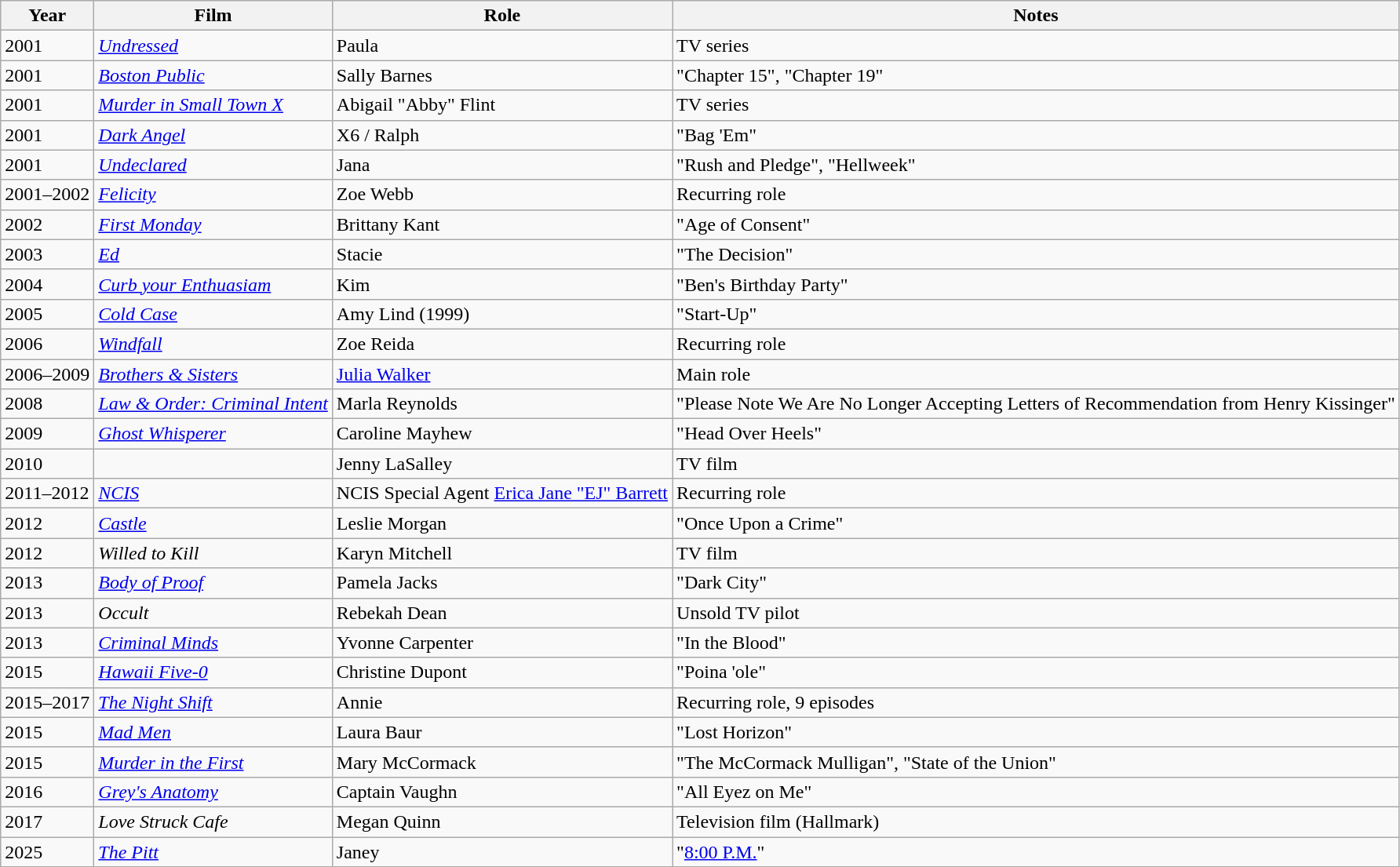<table class="wikitable sortable">
<tr>
<th>Year</th>
<th>Film</th>
<th>Role</th>
<th class="unsortable">Notes</th>
</tr>
<tr>
<td>2001</td>
<td><em><a href='#'>Undressed</a></em></td>
<td>Paula</td>
<td>TV series</td>
</tr>
<tr>
<td>2001</td>
<td><em><a href='#'>Boston Public</a></em></td>
<td>Sally Barnes</td>
<td>"Chapter 15", "Chapter 19"</td>
</tr>
<tr>
<td>2001</td>
<td><em><a href='#'>Murder in Small Town X</a></em></td>
<td>Abigail "Abby" Flint</td>
<td>TV series</td>
</tr>
<tr>
<td>2001</td>
<td><em><a href='#'>Dark Angel</a></em></td>
<td>X6 / Ralph</td>
<td>"Bag 'Em"</td>
</tr>
<tr>
<td>2001</td>
<td><em><a href='#'>Undeclared</a></em></td>
<td>Jana</td>
<td>"Rush and Pledge", "Hellweek"</td>
</tr>
<tr>
<td>2001–2002</td>
<td><em><a href='#'>Felicity</a></em></td>
<td>Zoe Webb</td>
<td>Recurring role</td>
</tr>
<tr>
<td>2002</td>
<td><em><a href='#'>First Monday</a></em></td>
<td>Brittany Kant</td>
<td>"Age of Consent"</td>
</tr>
<tr>
<td>2003</td>
<td><em><a href='#'>Ed</a></em></td>
<td>Stacie</td>
<td>"The Decision"</td>
</tr>
<tr>
<td>2004</td>
<td><em><a href='#'>Curb your Enthuasiam</a></em></td>
<td>Kim</td>
<td>"Ben's Birthday Party"</td>
</tr>
<tr>
<td>2005</td>
<td><em><a href='#'>Cold Case</a></em></td>
<td>Amy Lind (1999)</td>
<td>"Start-Up"</td>
</tr>
<tr>
<td>2006</td>
<td><em><a href='#'>Windfall</a></em></td>
<td>Zoe Reida</td>
<td>Recurring role</td>
</tr>
<tr>
<td>2006–2009</td>
<td><em><a href='#'>Brothers & Sisters</a></em></td>
<td><a href='#'>Julia Walker</a></td>
<td>Main role</td>
</tr>
<tr>
<td>2008</td>
<td><em><a href='#'>Law & Order: Criminal Intent</a></em></td>
<td>Marla Reynolds</td>
<td>"Please Note We Are No Longer Accepting Letters of Recommendation from Henry Kissinger"</td>
</tr>
<tr>
<td>2009</td>
<td><em><a href='#'>Ghost Whisperer</a></em></td>
<td>Caroline Mayhew</td>
<td>"Head Over Heels"</td>
</tr>
<tr>
<td>2010</td>
<td><em></em></td>
<td>Jenny LaSalley</td>
<td>TV film</td>
</tr>
<tr>
<td>2011–2012</td>
<td><em><a href='#'>NCIS</a></em></td>
<td>NCIS Special Agent <a href='#'>Erica Jane "EJ" Barrett</a></td>
<td>Recurring role</td>
</tr>
<tr>
<td>2012</td>
<td><em><a href='#'>Castle</a></em></td>
<td>Leslie Morgan</td>
<td>"Once Upon a Crime"</td>
</tr>
<tr>
<td>2012</td>
<td><em>Willed to Kill</em></td>
<td>Karyn Mitchell</td>
<td>TV film</td>
</tr>
<tr>
<td>2013</td>
<td><em><a href='#'>Body of Proof</a></em></td>
<td>Pamela Jacks</td>
<td>"Dark City"</td>
</tr>
<tr>
<td>2013</td>
<td><em>Occult</em></td>
<td>Rebekah Dean</td>
<td>Unsold TV pilot</td>
</tr>
<tr>
<td>2013</td>
<td><em><a href='#'>Criminal Minds</a></em></td>
<td>Yvonne Carpenter</td>
<td>"In the Blood"</td>
</tr>
<tr>
<td>2015</td>
<td><em><a href='#'>Hawaii Five-0</a></em></td>
<td>Christine Dupont</td>
<td>"Poina 'ole"</td>
</tr>
<tr>
<td>2015–2017</td>
<td><em><a href='#'>The Night Shift</a></em></td>
<td>Annie</td>
<td>Recurring role, 9 episodes</td>
</tr>
<tr>
<td>2015</td>
<td><em><a href='#'>Mad Men</a></em></td>
<td>Laura Baur</td>
<td>"Lost Horizon"</td>
</tr>
<tr>
<td>2015</td>
<td><em><a href='#'>Murder in the First</a></em></td>
<td>Mary McCormack</td>
<td>"The McCormack Mulligan", "State of the Union"</td>
</tr>
<tr>
<td>2016</td>
<td><em><a href='#'>Grey's Anatomy</a></em></td>
<td>Captain Vaughn</td>
<td>"All Eyez on Me"</td>
</tr>
<tr>
<td>2017</td>
<td><em>Love Struck Cafe</em></td>
<td>Megan Quinn</td>
<td>Television film (Hallmark)</td>
</tr>
<tr>
<td>2025</td>
<td><em><a href='#'>The Pitt</a></em></td>
<td>Janey</td>
<td>"<a href='#'>8:00 P.M.</a>"</td>
</tr>
</table>
